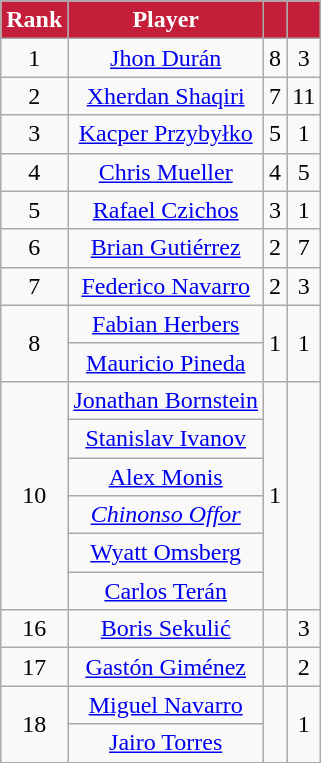<table class="wikitable" style="text-align:center">
<tr>
<th style="background:#C41E3A; color:white; text-align:center;">Rank</th>
<th style="background:#C41E3A; color:white; text-align:center;">Player</th>
<th style="background:#C41E3A; color:white; text-align:center;"></th>
<th style="background:#C41E3A; color:white; text-align:center;"></th>
</tr>
<tr>
<td>1</td>
<td> <a href='#'>Jhon Durán</a></td>
<td>8</td>
<td>3</td>
</tr>
<tr>
<td>2</td>
<td> <a href='#'>Xherdan Shaqiri</a></td>
<td>7</td>
<td>11</td>
</tr>
<tr>
<td>3</td>
<td> <a href='#'>Kacper Przybyłko</a></td>
<td>5</td>
<td>1</td>
</tr>
<tr>
<td>4</td>
<td> <a href='#'>Chris Mueller</a></td>
<td>4</td>
<td>5</td>
</tr>
<tr>
<td>5</td>
<td> <a href='#'>Rafael Czichos</a></td>
<td>3</td>
<td>1</td>
</tr>
<tr>
<td>6</td>
<td> <a href='#'>Brian Gutiérrez</a></td>
<td>2</td>
<td>7</td>
</tr>
<tr>
<td>7</td>
<td> <a href='#'>Federico Navarro</a></td>
<td>2</td>
<td>3</td>
</tr>
<tr>
<td rowspan="2">8</td>
<td> <a href='#'>Fabian Herbers</a></td>
<td rowspan="2">1</td>
<td rowspan="2">1</td>
</tr>
<tr>
<td> <a href='#'>Mauricio Pineda</a></td>
</tr>
<tr>
<td rowspan="6">10</td>
<td> <a href='#'>Jonathan Bornstein</a></td>
<td rowspan="6">1</td>
<td rowspan="6"></td>
</tr>
<tr>
<td> <a href='#'>Stanislav Ivanov</a></td>
</tr>
<tr>
<td> <a href='#'>Alex Monis</a></td>
</tr>
<tr>
<td><em> <a href='#'>Chinonso Offor</a></em></td>
</tr>
<tr>
<td> <a href='#'>Wyatt Omsberg</a></td>
</tr>
<tr>
<td> <a href='#'>Carlos Terán</a></td>
</tr>
<tr>
<td>16</td>
<td> <a href='#'>Boris Sekulić</a></td>
<td></td>
<td>3</td>
</tr>
<tr>
<td>17</td>
<td> <a href='#'>Gastón Giménez</a></td>
<td></td>
<td>2</td>
</tr>
<tr>
<td rowspan="2">18</td>
<td> <a href='#'>Miguel Navarro</a></td>
<td rowspan="2"></td>
<td rowspan="2">1</td>
</tr>
<tr>
<td> <a href='#'>Jairo Torres</a></td>
</tr>
<tr>
</tr>
</table>
